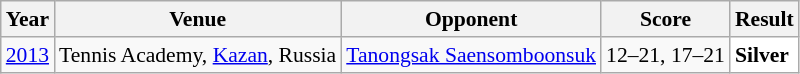<table class="sortable wikitable" style="font-size: 90%;">
<tr>
<th>Year</th>
<th>Venue</th>
<th>Opponent</th>
<th>Score</th>
<th>Result</th>
</tr>
<tr>
<td align="center"><a href='#'>2013</a></td>
<td align="left">Tennis Academy, <a href='#'>Kazan</a>, Russia</td>
<td align="left"> <a href='#'>Tanongsak Saensomboonsuk</a></td>
<td align="left">12–21, 17–21</td>
<td style="text-align:left; background:white"> <strong>Silver</strong></td>
</tr>
</table>
